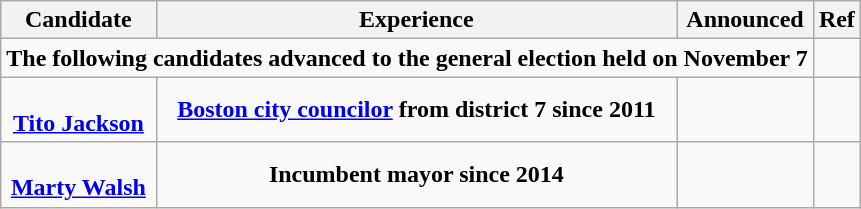<table class="wikitable sortable" style="text-align:center">
<tr>
<th>Candidate</th>
<th>Experience</th>
<th>Announced</th>
<th class="unsortable">Ref</th>
</tr>
<tr>
<td colspan="3"><strong>The following candidates advanced to the general election held on November 7</strong></td>
<td></td>
</tr>
<tr>
<td><br><strong><a href='#'>Tito Jackson</a></strong></td>
<td><strong><a href='#'>Boston city councilor</a> from district 7 since 2011</strong></td>
<td><br></td>
<td></td>
</tr>
<tr>
<td><br><strong><a href='#'>Marty Walsh</a></strong></td>
<td><strong>Incumbent mayor since 2014</strong></td>
<td><br></td>
<td></td>
</tr>
</table>
